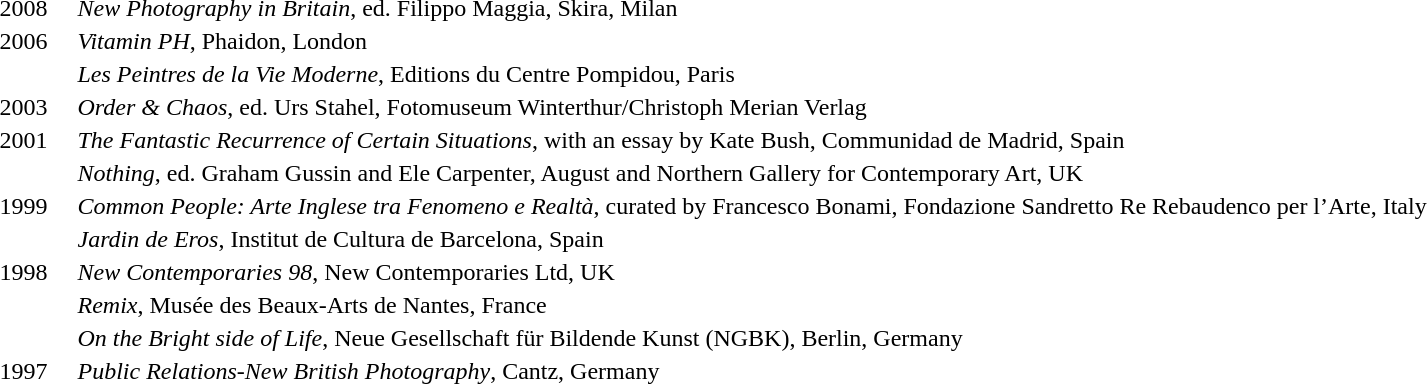<table>
<tr>
<td style="width:3em;vertical-align:top;">2008</td>
<td><em>New Photography in Britain</em>, ed. Filippo Maggia, Skira, Milan </td>
</tr>
<tr>
<td>2006</td>
<td><em>Vitamin PH</em>, Phaidon, London </td>
</tr>
<tr>
<td></td>
<td><em>Les Peintres de la Vie Moderne</em>, Editions du Centre Pompidou, Paris </td>
</tr>
<tr>
<td>2003</td>
<td><em>Order & Chaos</em>, ed. Urs Stahel, Fotomuseum Winterthur/Christoph Merian Verlag</td>
</tr>
<tr>
<td>2001</td>
<td><em>The Fantastic Recurrence of Certain Situations</em>, with an essay by Kate Bush, Communidad de Madrid, Spain</td>
</tr>
<tr>
<td></td>
<td><em>Nothing</em>, ed. Graham Gussin and Ele Carpenter, August and Northern Gallery for Contemporary Art, UK</td>
</tr>
<tr>
<td>1999</td>
<td><em>Common People: Arte Inglese tra Fenomeno e Realtà</em>, curated by Francesco Bonami, Fondazione Sandretto Re Rebaudenco per l’Arte, Italy</td>
</tr>
<tr>
<td></td>
<td><em>Jardin de Eros</em>, Institut de Cultura de Barcelona, Spain</td>
</tr>
<tr>
<td>1998</td>
<td><em>New Contemporaries 98</em>, New Contemporaries Ltd, UK</td>
</tr>
<tr>
<td></td>
<td><em>Remix</em>, Musée des Beaux-Arts de Nantes, France</td>
</tr>
<tr>
<td></td>
<td><em>On the Bright side of Life</em>, Neue Gesellschaft für Bildende Kunst (NGBK), Berlin, Germany</td>
</tr>
<tr>
<td>1997</td>
<td><em>Public Relations-New British Photography</em>, Cantz, Germany</td>
</tr>
</table>
